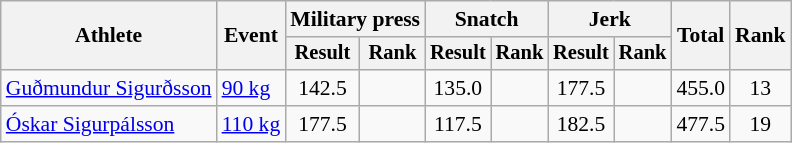<table class="wikitable" style="font-size:90%">
<tr>
<th rowspan="2">Athlete</th>
<th rowspan="2">Event</th>
<th colspan="2">Military press</th>
<th colspan="2">Snatch</th>
<th colspan="2">Jerk</th>
<th rowspan="2">Total</th>
<th rowspan="2">Rank</th>
</tr>
<tr style="font-size:95%">
<th>Result</th>
<th>Rank</th>
<th>Result</th>
<th>Rank</th>
<th>Result</th>
<th>Rank</th>
</tr>
<tr align=center>
<td align=left><a href='#'>Guðmundur Sigurðsson</a></td>
<td align=left><a href='#'>90 kg</a></td>
<td>142.5</td>
<td></td>
<td>135.0</td>
<td></td>
<td>177.5</td>
<td></td>
<td>455.0</td>
<td>13</td>
</tr>
<tr align=center>
<td align=left><a href='#'>Óskar Sigurpálsson</a></td>
<td align=left><a href='#'>110 kg</a></td>
<td>177.5</td>
<td></td>
<td>117.5</td>
<td></td>
<td>182.5</td>
<td></td>
<td>477.5</td>
<td>19</td>
</tr>
</table>
